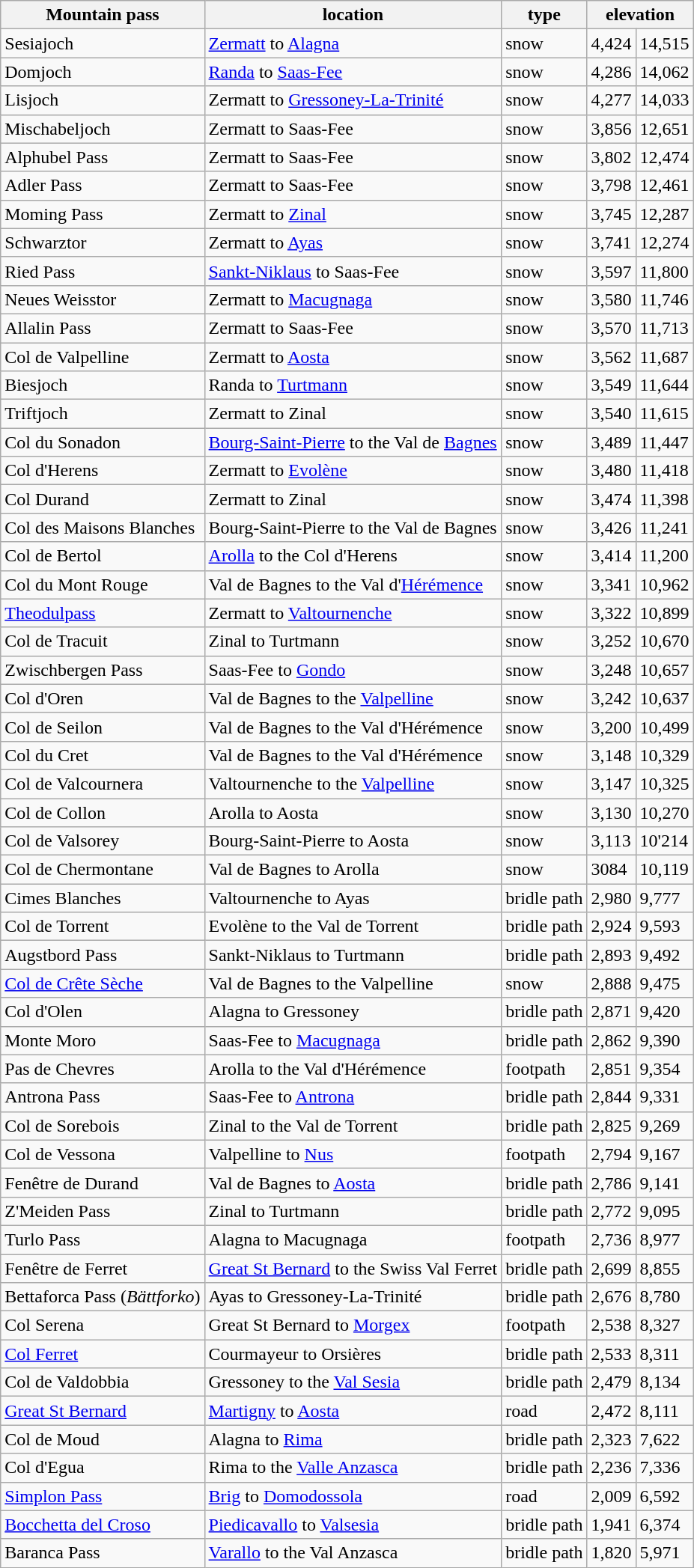<table class="wikitable sortable">
<tr>
<th>Mountain pass</th>
<th>location</th>
<th>type</th>
<th colspan=2>elevation</th>
</tr>
<tr>
<td>Sesiajoch</td>
<td><a href='#'>Zermatt</a> to <a href='#'>Alagna</a></td>
<td>snow</td>
<td>4,424</td>
<td>14,515</td>
</tr>
<tr>
<td>Domjoch</td>
<td><a href='#'>Randa</a> to <a href='#'>Saas-Fee</a></td>
<td>snow</td>
<td>4,286</td>
<td>14,062</td>
</tr>
<tr>
<td>Lisjoch</td>
<td>Zermatt to <a href='#'>Gressoney-La-Trinité</a></td>
<td>snow</td>
<td>4,277</td>
<td>14,033</td>
</tr>
<tr>
<td>Mischabeljoch</td>
<td>Zermatt to Saas-Fee</td>
<td>snow</td>
<td>3,856</td>
<td>12,651</td>
</tr>
<tr>
<td>Alphubel Pass</td>
<td>Zermatt to Saas-Fee</td>
<td>snow</td>
<td>3,802</td>
<td>12,474</td>
</tr>
<tr>
<td>Adler Pass</td>
<td>Zermatt to Saas-Fee</td>
<td>snow</td>
<td>3,798</td>
<td>12,461</td>
</tr>
<tr>
<td>Moming Pass</td>
<td>Zermatt to <a href='#'>Zinal</a></td>
<td>snow</td>
<td>3,745</td>
<td>12,287</td>
</tr>
<tr>
<td>Schwarztor</td>
<td>Zermatt to <a href='#'>Ayas</a></td>
<td>snow</td>
<td>3,741</td>
<td>12,274</td>
</tr>
<tr>
<td>Ried Pass</td>
<td><a href='#'>Sankt-Niklaus</a> to Saas-Fee</td>
<td>snow</td>
<td>3,597</td>
<td>11,800</td>
</tr>
<tr>
<td>Neues Weisstor</td>
<td>Zermatt to <a href='#'>Macugnaga</a></td>
<td>snow</td>
<td>3,580</td>
<td>11,746</td>
</tr>
<tr>
<td>Allalin Pass</td>
<td>Zermatt to Saas-Fee</td>
<td>snow</td>
<td>3,570</td>
<td>11,713</td>
</tr>
<tr>
<td>Col de Valpelline</td>
<td>Zermatt to <a href='#'>Aosta</a></td>
<td>snow</td>
<td>3,562</td>
<td>11,687</td>
</tr>
<tr>
<td>Biesjoch</td>
<td>Randa to <a href='#'>Turtmann</a></td>
<td>snow</td>
<td>3,549</td>
<td>11,644</td>
</tr>
<tr>
<td>Triftjoch</td>
<td>Zermatt to Zinal</td>
<td>snow</td>
<td>3,540</td>
<td>11,615</td>
</tr>
<tr>
<td>Col du Sonadon</td>
<td><a href='#'>Bourg-Saint-Pierre</a> to the Val de <a href='#'>Bagnes</a></td>
<td>snow</td>
<td>3,489</td>
<td>11,447</td>
</tr>
<tr>
<td>Col d'Herens</td>
<td>Zermatt to <a href='#'>Evolène</a></td>
<td>snow</td>
<td>3,480</td>
<td>11,418</td>
</tr>
<tr>
<td>Col Durand</td>
<td>Zermatt to Zinal</td>
<td>snow</td>
<td>3,474</td>
<td>11,398</td>
</tr>
<tr>
<td>Col des Maisons Blanches</td>
<td>Bourg-Saint-Pierre to the Val de Bagnes</td>
<td>snow</td>
<td>3,426</td>
<td>11,241</td>
</tr>
<tr>
<td>Col de Bertol</td>
<td><a href='#'>Arolla</a> to the Col d'Herens</td>
<td>snow</td>
<td>3,414</td>
<td>11,200</td>
</tr>
<tr>
<td>Col du Mont Rouge</td>
<td>Val de Bagnes to the Val d'<a href='#'>Hérémence</a></td>
<td>snow</td>
<td>3,341</td>
<td>10,962</td>
</tr>
<tr>
<td><a href='#'>Theodulpass</a></td>
<td>Zermatt to <a href='#'>Valtournenche</a></td>
<td>snow</td>
<td>3,322</td>
<td>10,899</td>
</tr>
<tr>
<td>Col de Tracuit</td>
<td>Zinal to Turtmann</td>
<td>snow</td>
<td>3,252</td>
<td>10,670</td>
</tr>
<tr>
<td>Zwischbergen Pass</td>
<td>Saas-Fee to <a href='#'>Gondo</a></td>
<td>snow</td>
<td>3,248</td>
<td>10,657</td>
</tr>
<tr>
<td>Col d'Oren</td>
<td>Val de Bagnes to the <a href='#'>Valpelline</a></td>
<td>snow</td>
<td>3,242</td>
<td>10,637</td>
</tr>
<tr>
<td>Col de Seilon</td>
<td>Val de Bagnes to the Val d'Hérémence</td>
<td>snow</td>
<td>3,200</td>
<td>10,499</td>
</tr>
<tr>
<td>Col du Cret</td>
<td>Val de Bagnes to the Val d'Hérémence</td>
<td>snow</td>
<td>3,148</td>
<td>10,329</td>
</tr>
<tr>
<td>Col de Valcournera</td>
<td>Valtournenche to the <a href='#'>Valpelline</a></td>
<td>snow</td>
<td>3,147</td>
<td>10,325</td>
</tr>
<tr>
<td>Col de Collon</td>
<td>Arolla to Aosta</td>
<td>snow</td>
<td>3,130</td>
<td>10,270</td>
</tr>
<tr>
<td>Col de Valsorey</td>
<td>Bourg-Saint-Pierre to Aosta</td>
<td>snow</td>
<td>3,113</td>
<td>10'214</td>
</tr>
<tr>
<td>Col de Chermontane</td>
<td>Val de Bagnes to Arolla</td>
<td>snow</td>
<td>3084</td>
<td>10,119</td>
</tr>
<tr>
<td>Cimes Blanches</td>
<td>Valtournenche to Ayas</td>
<td>bridle path</td>
<td>2,980</td>
<td>9,777</td>
</tr>
<tr>
<td>Col de Torrent</td>
<td>Evolène to the Val de Torrent</td>
<td>bridle path</td>
<td>2,924</td>
<td>9,593</td>
</tr>
<tr>
<td>Augstbord Pass</td>
<td>Sankt-Niklaus to Turtmann</td>
<td>bridle path</td>
<td>2,893</td>
<td>9,492</td>
</tr>
<tr>
<td><a href='#'>Col de Crête Sèche</a></td>
<td>Val de Bagnes to the Valpelline</td>
<td>snow</td>
<td>2,888</td>
<td>9,475</td>
</tr>
<tr>
<td>Col d'Olen</td>
<td>Alagna to Gressoney</td>
<td>bridle path</td>
<td>2,871</td>
<td>9,420</td>
</tr>
<tr>
<td>Monte Moro</td>
<td>Saas-Fee to <a href='#'>Macugnaga</a></td>
<td>bridle path</td>
<td>2,862</td>
<td>9,390</td>
</tr>
<tr>
<td>Pas de Chevres</td>
<td>Arolla to the Val d'Hérémence</td>
<td>footpath</td>
<td>2,851</td>
<td>9,354</td>
</tr>
<tr>
<td>Antrona Pass</td>
<td>Saas-Fee to <a href='#'>Antrona</a></td>
<td>bridle path</td>
<td>2,844</td>
<td>9,331</td>
</tr>
<tr>
<td>Col de Sorebois</td>
<td>Zinal to the Val de Torrent</td>
<td>bridle path</td>
<td>2,825</td>
<td>9,269</td>
</tr>
<tr>
<td>Col de Vessona</td>
<td>Valpelline to <a href='#'>Nus</a></td>
<td>footpath</td>
<td>2,794</td>
<td>9,167</td>
</tr>
<tr>
<td>Fenêtre de Durand</td>
<td>Val de Bagnes to <a href='#'>Aosta</a></td>
<td>bridle path</td>
<td>2,786</td>
<td>9,141</td>
</tr>
<tr>
<td>Z'Meiden Pass</td>
<td>Zinal to Turtmann</td>
<td>bridle path</td>
<td>2,772</td>
<td>9,095</td>
</tr>
<tr>
<td>Turlo Pass</td>
<td>Alagna to Macugnaga</td>
<td>footpath</td>
<td>2,736</td>
<td>8,977</td>
</tr>
<tr>
<td>Fenêtre de Ferret</td>
<td><a href='#'>Great St Bernard</a> to the Swiss Val Ferret</td>
<td>bridle path</td>
<td>2,699</td>
<td>8,855</td>
</tr>
<tr>
<td>Bettaforca Pass (<em>Bättforko</em>)</td>
<td>Ayas to Gressoney-La-Trinité</td>
<td>bridle path</td>
<td>2,676</td>
<td>8,780</td>
</tr>
<tr>
<td>Col Serena</td>
<td>Great St Bernard to <a href='#'>Morgex</a></td>
<td>footpath</td>
<td>2,538</td>
<td>8,327</td>
</tr>
<tr>
<td><a href='#'>Col Ferret</a></td>
<td>Courmayeur to Orsières</td>
<td>bridle path</td>
<td>2,533</td>
<td>8,311</td>
</tr>
<tr>
<td>Col de Valdobbia</td>
<td>Gressoney to the <a href='#'>Val Sesia</a></td>
<td>bridle path</td>
<td>2,479</td>
<td>8,134</td>
</tr>
<tr>
<td><a href='#'>Great St Bernard</a></td>
<td><a href='#'>Martigny</a> to <a href='#'>Aosta</a></td>
<td>road</td>
<td>2,472</td>
<td>8,111</td>
</tr>
<tr>
<td>Col de Moud</td>
<td>Alagna to <a href='#'>Rima</a></td>
<td>bridle path</td>
<td>2,323</td>
<td>7,622</td>
</tr>
<tr>
<td>Col d'Egua</td>
<td>Rima to the <a href='#'>Valle Anzasca</a></td>
<td>bridle path</td>
<td>2,236</td>
<td>7,336</td>
</tr>
<tr>
<td><a href='#'>Simplon Pass</a></td>
<td><a href='#'>Brig</a> to <a href='#'>Domodossola</a></td>
<td>road</td>
<td>2,009</td>
<td>6,592</td>
</tr>
<tr>
<td><a href='#'>Bocchetta del Croso</a></td>
<td><a href='#'>Piedicavallo</a> to <a href='#'>Valsesia</a></td>
<td>bridle path</td>
<td>1,941</td>
<td>6,374</td>
</tr>
<tr>
<td>Baranca Pass</td>
<td><a href='#'>Varallo</a> to the Val Anzasca</td>
<td>bridle path</td>
<td>1,820</td>
<td>5,971</td>
</tr>
</table>
